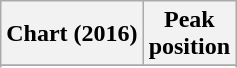<table class="wikitable sortable plainrowheaders" style="text-align:center">
<tr>
<th scope="col">Chart (2016)</th>
<th scope="col">Peak<br>position</th>
</tr>
<tr>
</tr>
<tr>
</tr>
</table>
